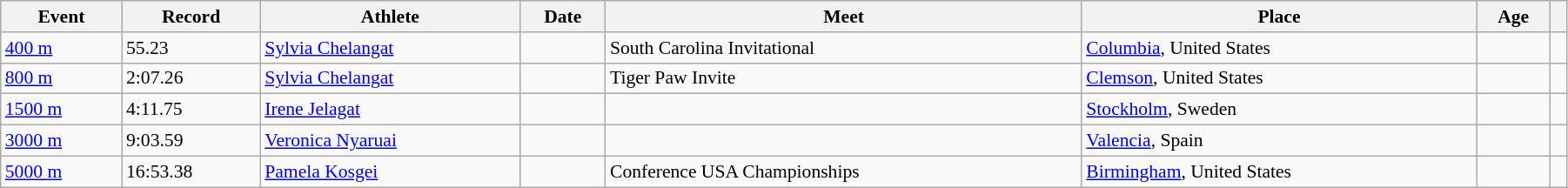<table class="wikitable sortable" style="font-size: 90%; width: 95%;">
<tr>
<th>Event</th>
<th>Record</th>
<th>Athlete</th>
<th>Date</th>
<th>Meet</th>
<th>Place</th>
<th>Age</th>
<th></th>
</tr>
<tr>
<td><a href='#'>400 m</a></td>
<td>55.23</td>
<td><a href='#'>Sylvia Chelangat</a></td>
<td></td>
<td>South Carolina Invitational</td>
<td><a href='#'>Columbia</a>, United States</td>
<td></td>
<td></td>
</tr>
<tr>
<td><a href='#'>800 m</a></td>
<td>2:07.26</td>
<td><a href='#'>Sylvia Chelangat</a></td>
<td></td>
<td>Tiger Paw Invite</td>
<td><a href='#'>Clemson</a>, United States</td>
<td></td>
<td></td>
</tr>
<tr>
<td><a href='#'>1500 m</a></td>
<td>4:11.75</td>
<td><a href='#'>Irene Jelagat</a></td>
<td></td>
<td></td>
<td><a href='#'>Stockholm</a>, Sweden</td>
<td></td>
<td></td>
</tr>
<tr>
<td><a href='#'>3000 m</a></td>
<td>9:03.59</td>
<td><a href='#'>Veronica Nyaruai</a></td>
<td></td>
<td></td>
<td><a href='#'>Valencia</a>, Spain</td>
<td></td>
<td></td>
</tr>
<tr>
<td><a href='#'>5000 m</a></td>
<td>16:53.38</td>
<td><a href='#'>Pamela Kosgei</a></td>
<td></td>
<td>Conference USA Championships</td>
<td><a href='#'>Birmingham</a>, United States</td>
<td></td>
<td></td>
</tr>
</table>
